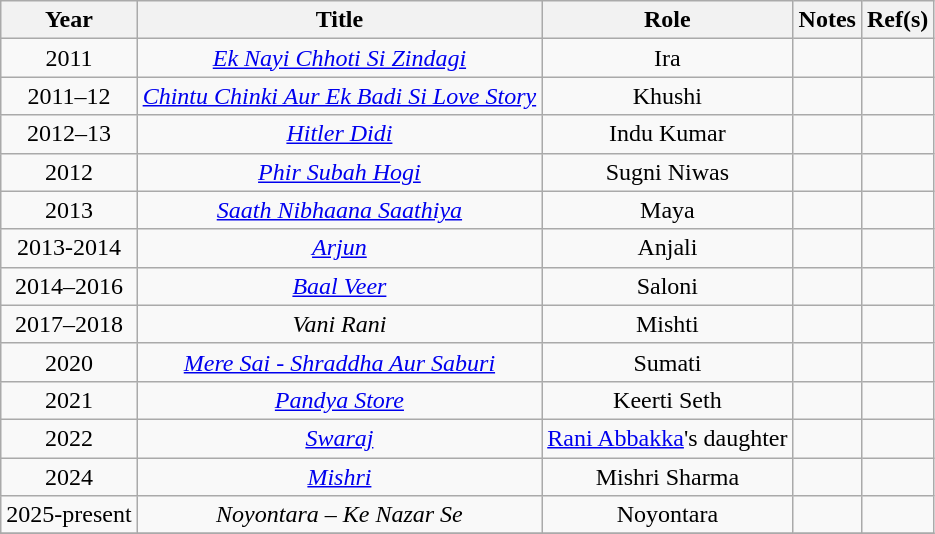<table class="wikitable" style="text-align:center;">
<tr>
<th>Year</th>
<th>Title</th>
<th>Role</th>
<th>Notes</th>
<th>Ref(s)</th>
</tr>
<tr>
<td>2011</td>
<td><em><a href='#'>Ek Nayi Chhoti Si Zindagi</a></em></td>
<td>Ira</td>
<td></td>
<td></td>
</tr>
<tr>
<td>2011–12</td>
<td><em><a href='#'>Chintu Chinki Aur Ek Badi Si Love Story</a></em></td>
<td>Khushi</td>
<td></td>
<td></td>
</tr>
<tr>
<td>2012–13</td>
<td><em><a href='#'>Hitler Didi</a></em></td>
<td>Indu Kumar</td>
<td></td>
<td></td>
</tr>
<tr>
<td>2012</td>
<td><em><a href='#'>Phir Subah Hogi</a></em></td>
<td>Sugni Niwas</td>
<td></td>
<td></td>
</tr>
<tr>
<td>2013</td>
<td><em><a href='#'>Saath Nibhaana Saathiya</a></em></td>
<td>Maya</td>
<td></td>
<td></td>
</tr>
<tr>
<td>2013-2014</td>
<td><em><a href='#'>Arjun</a></em></td>
<td>Anjali</td>
<td></td>
<td></td>
</tr>
<tr>
<td>2014–2016</td>
<td><em><a href='#'>Baal Veer</a></em></td>
<td>Saloni</td>
<td></td>
<td></td>
</tr>
<tr>
<td>2017–2018</td>
<td><em>Vani Rani</em></td>
<td>Mishti</td>
<td></td>
<td></td>
</tr>
<tr>
<td>2020</td>
<td><em><a href='#'>Mere Sai - Shraddha Aur Saburi</a></em></td>
<td>Sumati</td>
<td></td>
<td></td>
</tr>
<tr>
<td>2021</td>
<td><em><a href='#'>Pandya Store</a></em></td>
<td>Keerti Seth</td>
<td></td>
<td></td>
</tr>
<tr>
<td>2022</td>
<td><a href='#'><em>Swaraj</em></a></td>
<td><a href='#'>Rani Abbakka</a>'s daughter</td>
<td></td>
<td></td>
</tr>
<tr>
<td>2024</td>
<td><em><a href='#'>Mishri</a></em></td>
<td>Mishri Sharma</td>
<td></td>
<td></td>
</tr>
<tr>
<td>2025-present</td>
<td><em>Noyontara – Ke Nazar Se</em></td>
<td>Noyontara</td>
<td></td>
<td></td>
</tr>
<tr>
</tr>
</table>
